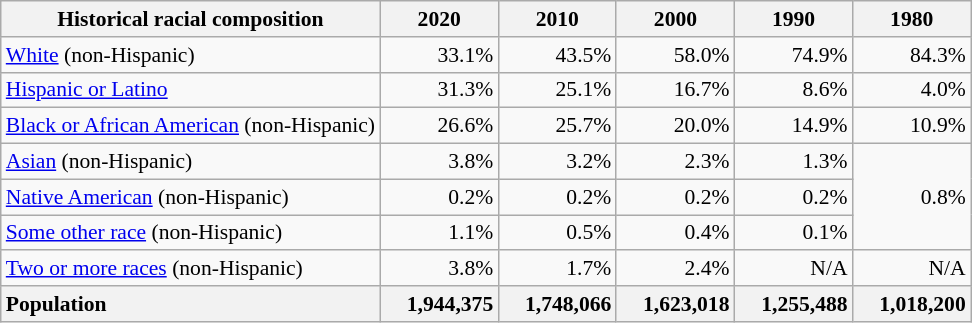<table class="wikitable" style="font-size: 90%; text-align: right;">
<tr>
<th>Historical racial composition</th>
<th style="width: 5em;">2020</th>
<th style="width: 5em;">2010</th>
<th style="width: 5em;">2000</th>
<th style="width: 5em;">1990</th>
<th style="width: 5em;">1980</th>
</tr>
<tr>
<td style="text-align:left"><a href='#'>White</a> (non-Hispanic)</td>
<td>33.1%</td>
<td>43.5%</td>
<td>58.0%</td>
<td>74.9%</td>
<td>84.3%</td>
</tr>
<tr>
<td style="text-align:left"><a href='#'>Hispanic or Latino</a></td>
<td>31.3%</td>
<td>25.1%</td>
<td>16.7%</td>
<td>8.6%</td>
<td>4.0%</td>
</tr>
<tr>
<td style="text-align:left"><a href='#'>Black or African American</a> (non-Hispanic)</td>
<td>26.6%</td>
<td>25.7%</td>
<td>20.0%</td>
<td>14.9%</td>
<td>10.9%</td>
</tr>
<tr>
<td style="text-align:left"><a href='#'>Asian</a> (non-Hispanic)</td>
<td>3.8%</td>
<td>3.2%</td>
<td>2.3%</td>
<td>1.3%</td>
<td rowspan="3">0.8%</td>
</tr>
<tr>
<td style="text-align:left"><a href='#'>Native American</a> (non-Hispanic)</td>
<td>0.2%</td>
<td>0.2%</td>
<td>0.2%</td>
<td>0.2%</td>
</tr>
<tr>
<td style="text-align:left"><a href='#'>Some other race</a> (non-Hispanic)</td>
<td>1.1%</td>
<td>0.5%</td>
<td>0.4%</td>
<td>0.1%</td>
</tr>
<tr>
<td style="text-align:left"><a href='#'>Two or more races</a> (non-Hispanic)</td>
<td>3.8%</td>
<td>1.7%</td>
<td>2.4%</td>
<td>N/A</td>
<td>N/A</td>
</tr>
<tr>
<th style="text-align:left">Population</th>
<th style="text-align:right">1,944,375</th>
<th style="text-align:right">1,748,066</th>
<th style="text-align:right">1,623,018</th>
<th style="text-align:right">1,255,488</th>
<th style="text-align:right">1,018,200</th>
</tr>
</table>
